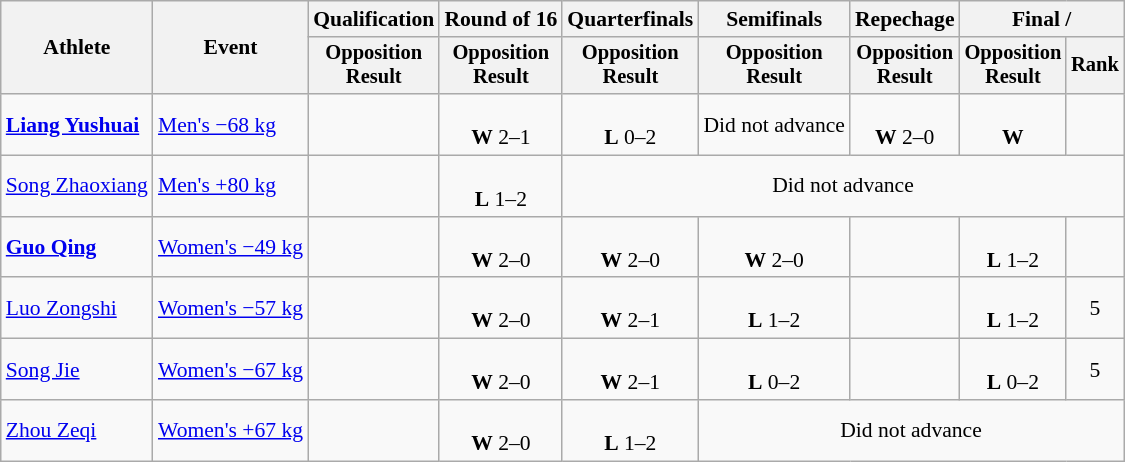<table class=wikitable style=font-size:90%;text-align:center>
<tr>
<th rowspan=2>Athlete</th>
<th rowspan=2>Event</th>
<th>Qualification</th>
<th>Round of 16</th>
<th>Quarterfinals</th>
<th>Semifinals</th>
<th>Repechage</th>
<th colspan=2>Final / </th>
</tr>
<tr style=font-size:95%>
<th>Opposition<br>Result</th>
<th>Opposition<br>Result</th>
<th>Opposition<br>Result</th>
<th>Opposition<br>Result</th>
<th>Opposition<br>Result</th>
<th>Opposition<br>Result</th>
<th>Rank</th>
</tr>
<tr>
<td align=left><strong><a href='#'>Liang Yushuai</a></strong></td>
<td align=left><a href='#'>Men's −68 kg</a></td>
<td></td>
<td><br><strong>W</strong> 2–1</td>
<td><br><strong>L</strong> 0–2</td>
<td>Did not advance</td>
<td><br><strong>W</strong> 2–0</td>
<td><br><strong>W</strong></td>
<td></td>
</tr>
<tr>
<td align=left><a href='#'>Song Zhaoxiang</a></td>
<td align=left><a href='#'>Men's +80 kg</a></td>
<td></td>
<td><br><strong>L</strong> 1–2</td>
<td colspan=5>Did not advance</td>
</tr>
<tr>
<td align=left><strong><a href='#'>Guo Qing</a></strong></td>
<td align=left><a href='#'>Women's −49 kg</a></td>
<td></td>
<td><br><strong>W</strong> 2–0</td>
<td><br><strong>W</strong> 2–0</td>
<td><br><strong>W</strong> 2–0</td>
<td></td>
<td><br><strong>L</strong> 1–2</td>
<td></td>
</tr>
<tr>
<td align=left><a href='#'>Luo Zongshi</a></td>
<td align=left><a href='#'>Women's −57 kg</a></td>
<td></td>
<td><br><strong>W</strong> 2–0</td>
<td><br><strong>W</strong> 2–1</td>
<td><br><strong>L</strong> 1–2</td>
<td></td>
<td><br><strong>L</strong> 1–2</td>
<td>5</td>
</tr>
<tr>
<td align=left><a href='#'>Song Jie</a></td>
<td align=left><a href='#'>Women's −67 kg</a></td>
<td></td>
<td><br><strong>W</strong> 2–0</td>
<td><br><strong>W</strong> 2–1</td>
<td><br><strong>L</strong> 0–2</td>
<td></td>
<td><br><strong>L</strong> 0–2</td>
<td>5</td>
</tr>
<tr>
<td align=left><a href='#'>Zhou Zeqi</a></td>
<td align=left><a href='#'>Women's +67 kg</a></td>
<td></td>
<td><br><strong>W</strong> 2–0</td>
<td><br><strong>L</strong> 1–2</td>
<td colspan=4>Did not advance</td>
</tr>
</table>
